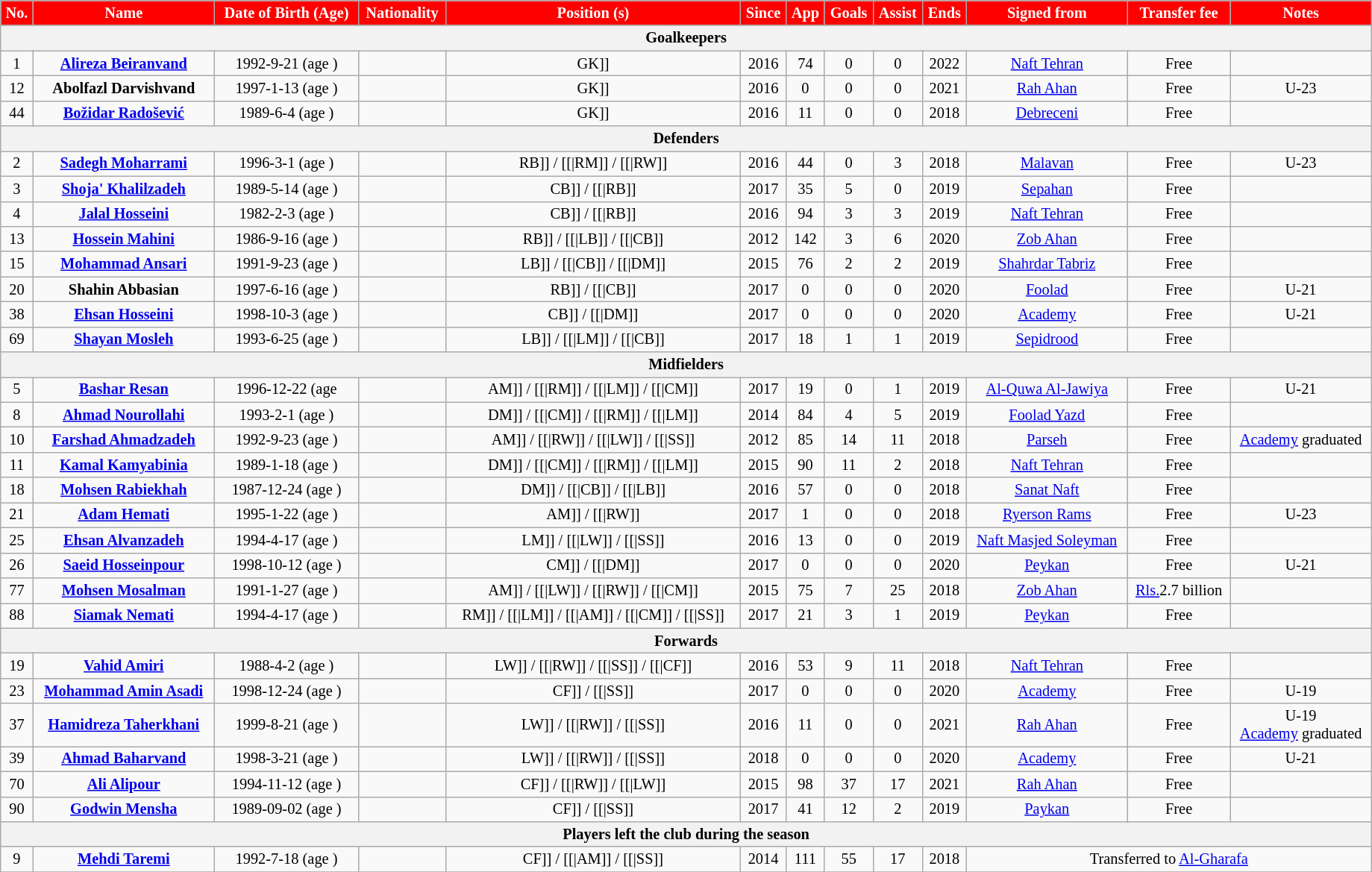<table class="wikitable"  style="text-align:center; font-size:85%; width:97%;">
<tr>
<th style="background: #f00; color:#fff" align=Left>No.</th>
<th style="background: #f00; color:#fff" align=Left>Name</th>
<th style="background: #f00; color:#fff" align=Left>Date of Birth (Age)</th>
<th style="background: #f00; color:#fff" align=Left>Nationality</th>
<th style="background: #f00; color:#fff" align=Left>Position (s)</th>
<th style="background: #f00; color:#fff" align=Left>Since</th>
<th style="background: #f00; color:#fff" align=Left>App</th>
<th style="background: #f00; color:#fff" align=Left>Goals</th>
<th style="background: #f00; color:#fff" align=Left>Assist</th>
<th style="background: #f00; color:#fff" align=Left>Ends</th>
<th style="background: #f00; color:#fff" align=Left>Signed from</th>
<th style="background: #f00; color:#fff" align=Left>Transfer fee</th>
<th style="background: #f00; color:#fff" align=Left>Notes</th>
</tr>
<tr>
<th colspan=13>Goalkeepers</th>
</tr>
<tr>
<td>1</td>
<td><strong><a href='#'>Alireza Beiranvand</a></strong></td>
<td>1992-9-21 (age )</td>
<td></td>
<td [[>GK]]</td>
<td>2016</td>
<td>74</td>
<td>0</td>
<td>0</td>
<td>2022</td>
<td><a href='#'>Naft Tehran</a></td>
<td>Free</td>
<td></td>
</tr>
<tr>
<td>12</td>
<td><strong>Abolfazl Darvishvand</strong></td>
<td>1997-1-13 (age )</td>
<td></td>
<td [[>GK]]</td>
<td>2016</td>
<td>0</td>
<td>0</td>
<td>0</td>
<td>2021</td>
<td><a href='#'>Rah Ahan</a></td>
<td>Free</td>
<td>U-23</td>
</tr>
<tr>
<td>44</td>
<td><strong><a href='#'>Božidar Radošević</a></strong></td>
<td>1989-6-4 (age )</td>
<td></td>
<td [[>GK]]</td>
<td>2016</td>
<td>11</td>
<td>0</td>
<td>0</td>
<td>2018</td>
<td> <a href='#'>Debreceni</a></td>
<td>Free</td>
<td></td>
</tr>
<tr>
<th colspan=13>Defenders</th>
</tr>
<tr>
<td>2</td>
<td><strong><a href='#'>Sadegh Moharrami</a></strong></td>
<td>1996-3-1 (age )</td>
<td></td>
<td [[>RB]] / [[|RM]] / [[|RW]]</td>
<td>2016</td>
<td>44</td>
<td>0</td>
<td>3</td>
<td>2018</td>
<td><a href='#'>Malavan</a></td>
<td>Free</td>
<td>U-23</td>
</tr>
<tr>
<td>3</td>
<td><strong><a href='#'>Shoja' Khalilzadeh</a></strong></td>
<td>1989-5-14 (age )</td>
<td></td>
<td [[>CB]] / [[|RB]]</td>
<td>2017</td>
<td>35</td>
<td>5</td>
<td>0</td>
<td>2019</td>
<td><a href='#'>Sepahan</a></td>
<td>Free</td>
<td></td>
</tr>
<tr>
<td>4</td>
<td><strong><a href='#'>Jalal Hosseini</a></strong></td>
<td>1982-2-3 (age )</td>
<td></td>
<td [[>CB]] / [[|RB]]</td>
<td>2016</td>
<td>94</td>
<td>3</td>
<td>3</td>
<td>2019</td>
<td><a href='#'>Naft Tehran</a></td>
<td>Free</td>
<td></td>
</tr>
<tr>
<td>13</td>
<td><strong><a href='#'>Hossein Mahini</a></strong></td>
<td>1986-9-16 (age )</td>
<td></td>
<td [[>RB]] / [[|LB]] / [[|CB]]</td>
<td>2012</td>
<td>142</td>
<td>3</td>
<td>6</td>
<td>2020</td>
<td><a href='#'>Zob Ahan</a></td>
<td>Free</td>
<td></td>
</tr>
<tr>
<td>15</td>
<td><strong><a href='#'>Mohammad Ansari</a></strong></td>
<td>1991-9-23 (age )</td>
<td></td>
<td [[>LB]] / [[|CB]]  / [[|DM]]</td>
<td>2015</td>
<td>76</td>
<td>2</td>
<td>2</td>
<td>2019</td>
<td><a href='#'>Shahrdar Tabriz</a></td>
<td>Free</td>
<td></td>
</tr>
<tr>
<td>20</td>
<td><strong>Shahin Abbasian</strong></td>
<td>1997-6-16 (age )</td>
<td></td>
<td [[>RB]] / [[|CB]]</td>
<td>2017</td>
<td>0</td>
<td>0</td>
<td>0</td>
<td>2020</td>
<td><a href='#'>Foolad</a></td>
<td>Free</td>
<td>U-21</td>
</tr>
<tr>
<td>38</td>
<td><strong><a href='#'>Ehsan Hosseini</a></strong></td>
<td>1998-10-3 (age )</td>
<td></td>
<td [[>CB]] / [[|DM]]</td>
<td>2017</td>
<td>0</td>
<td>0</td>
<td>0</td>
<td>2020</td>
<td><a href='#'>Academy</a></td>
<td>Free</td>
<td>U-21</td>
</tr>
<tr>
<td>69</td>
<td><strong><a href='#'>Shayan Mosleh</a></strong></td>
<td>1993-6-25 (age )</td>
<td></td>
<td [[>LB]] / [[|LM]] / [[|CB]]</td>
<td>2017</td>
<td>18</td>
<td>1</td>
<td>1</td>
<td>2019</td>
<td><a href='#'>Sepidrood</a></td>
<td>Free</td>
<td></td>
</tr>
<tr>
<th colspan=13>Midfielders</th>
</tr>
<tr>
<td>5</td>
<td><strong><a href='#'>Bashar Resan</a></strong></td>
<td>1996-12-22 (age </td>
<td></td>
<td [[>AM]] / [[|RM]] / [[|LM]] / [[|CM]]</td>
<td>2017</td>
<td>19</td>
<td>0</td>
<td>1</td>
<td>2019</td>
<td> <a href='#'>Al-Quwa Al-Jawiya</a></td>
<td>Free</td>
<td>U-21</td>
</tr>
<tr>
<td>8</td>
<td><strong><a href='#'>Ahmad Nourollahi</a></strong></td>
<td>1993-2-1 (age )</td>
<td></td>
<td [[>DM]] / [[|CM]] / [[|RM]] / [[|LM]]</td>
<td>2014</td>
<td>84</td>
<td>4</td>
<td>5</td>
<td>2019</td>
<td><a href='#'>Foolad Yazd</a></td>
<td>Free</td>
<td></td>
</tr>
<tr>
<td>10</td>
<td><strong><a href='#'>Farshad Ahmadzadeh</a></strong></td>
<td>1992-9-23 (age )</td>
<td></td>
<td [[>AM]]  / [[|RW]]  / [[|LW]]  / [[|SS]]</td>
<td>2012</td>
<td>85</td>
<td>14</td>
<td>11</td>
<td>2018</td>
<td><a href='#'>Parseh</a></td>
<td>Free</td>
<td><a href='#'>Academy</a> graduated</td>
</tr>
<tr>
<td>11</td>
<td><strong><a href='#'>Kamal Kamyabinia</a></strong></td>
<td>1989-1-18 (age )</td>
<td></td>
<td [[>DM]] / [[|CM]] / [[|RM]] / [[|LM]]</td>
<td>2015</td>
<td>90</td>
<td>11</td>
<td>2</td>
<td>2018</td>
<td><a href='#'>Naft Tehran</a></td>
<td>Free</td>
<td></td>
</tr>
<tr>
<td>18</td>
<td><strong><a href='#'>Mohsen Rabiekhah</a></strong></td>
<td>1987-12-24 (age )</td>
<td></td>
<td [[>DM]] / [[|CB]] / [[|LB]]</td>
<td>2016</td>
<td>57</td>
<td>0</td>
<td>0</td>
<td>2018</td>
<td><a href='#'>Sanat Naft</a></td>
<td>Free</td>
<td></td>
</tr>
<tr>
<td>21</td>
<td><strong><a href='#'>Adam Hemati</a></strong></td>
<td>1995-1-22 (age )</td>
<td> </td>
<td [[>AM]] / [[|RW]]</td>
<td>2017</td>
<td>1</td>
<td>0</td>
<td>0</td>
<td>2018</td>
<td> <a href='#'>Ryerson Rams</a></td>
<td>Free</td>
<td>U-23</td>
</tr>
<tr>
<td>25</td>
<td><strong><a href='#'>Ehsan Alvanzadeh</a></strong></td>
<td>1994-4-17 (age )</td>
<td></td>
<td [[>LM]] / [[|LW]] / [[|SS]]</td>
<td>2016</td>
<td>13</td>
<td>0</td>
<td>0</td>
<td>2019</td>
<td><a href='#'>Naft Masjed Soleyman</a></td>
<td>Free</td>
<td></td>
</tr>
<tr>
<td>26</td>
<td><strong><a href='#'>Saeid Hosseinpour</a></strong></td>
<td>1998-10-12 (age )</td>
<td></td>
<td [[>CM]] / [[|DM]]</td>
<td>2017</td>
<td>0</td>
<td>0</td>
<td>0</td>
<td>2020</td>
<td><a href='#'>Peykan</a></td>
<td>Free</td>
<td>U-21</td>
</tr>
<tr>
<td>77</td>
<td><strong><a href='#'>Mohsen Mosalman</a></strong></td>
<td>1991-1-27 (age )</td>
<td></td>
<td [[>AM]] / [[|LW]] / [[|RW]] / [[|CM]]</td>
<td>2015</td>
<td>75</td>
<td>7</td>
<td>25</td>
<td>2018</td>
<td><a href='#'>Zob Ahan</a></td>
<td><a href='#'>Rls.</a>2.7 billion</td>
<td></td>
</tr>
<tr>
<td>88</td>
<td><strong><a href='#'>Siamak Nemati</a></strong></td>
<td>1994-4-17 (age )</td>
<td></td>
<td [[>RM]] / [[|LM]] / [[|AM]] / [[|CM]] / [[|SS]]</td>
<td>2017</td>
<td>21</td>
<td>3</td>
<td>1</td>
<td>2019</td>
<td><a href='#'>Peykan</a></td>
<td>Free</td>
<td></td>
</tr>
<tr>
<th colspan=13>Forwards</th>
</tr>
<tr>
<td>19</td>
<td><strong><a href='#'>Vahid Amiri</a></strong></td>
<td>1988-4-2 (age )</td>
<td></td>
<td [[>LW]] / [[|RW]] / [[|SS]] / [[|CF]]</td>
<td>2016</td>
<td>53</td>
<td>9</td>
<td>11</td>
<td>2018</td>
<td><a href='#'>Naft Tehran</a></td>
<td>Free</td>
<td></td>
</tr>
<tr>
<td>23</td>
<td><strong><a href='#'>Mohammad Amin Asadi</a></strong></td>
<td>1998-12-24 (age )</td>
<td></td>
<td [[>CF]]  / [[|SS]]</td>
<td>2017</td>
<td>0</td>
<td>0</td>
<td>0</td>
<td>2020</td>
<td><a href='#'>Academy</a></td>
<td>Free</td>
<td>U-19</td>
</tr>
<tr>
<td>37</td>
<td><strong><a href='#'>Hamidreza Taherkhani</a></strong></td>
<td>1999-8-21 (age )</td>
<td></td>
<td [[>LW]] / [[|RW]] / [[|SS]]</td>
<td>2016</td>
<td>11</td>
<td>0</td>
<td>0</td>
<td>2021</td>
<td><a href='#'>Rah Ahan</a></td>
<td>Free</td>
<td>U-19<br><a href='#'>Academy</a> graduated</td>
</tr>
<tr>
<td>39</td>
<td><strong><a href='#'>Ahmad Baharvand</a></strong></td>
<td>1998-3-21 (age )</td>
<td></td>
<td [[>LW]] / [[|RW]] / [[|SS]]</td>
<td>2018</td>
<td>0</td>
<td>0</td>
<td>0</td>
<td>2020</td>
<td><a href='#'>Academy</a></td>
<td>Free</td>
<td>U-21</td>
</tr>
<tr>
<td>70</td>
<td><strong><a href='#'>Ali Alipour</a></strong></td>
<td>1994-11-12 (age )</td>
<td></td>
<td [[>CF]] / [[|RW]] / [[|LW]]</td>
<td>2015</td>
<td>98</td>
<td>37</td>
<td>17</td>
<td>2021</td>
<td><a href='#'>Rah Ahan</a></td>
<td>Free</td>
<td></td>
</tr>
<tr>
<td>90</td>
<td><strong><a href='#'>Godwin Mensha</a></strong></td>
<td>1989-09-02 (age )</td>
<td></td>
<td [[>CF]] / [[|SS]]</td>
<td>2017</td>
<td>41</td>
<td>12</td>
<td>2</td>
<td>2019</td>
<td><a href='#'>Paykan</a></td>
<td>Free</td>
<td></td>
</tr>
<tr>
<th colspan=13>Players left the club during the season</th>
</tr>
<tr>
<td>9</td>
<td><strong><a href='#'>Mehdi Taremi</a></strong></td>
<td>1992-7-18 (age )</td>
<td></td>
<td [[>CF]] / [[|AM]] / [[|SS]]</td>
<td>2014</td>
<td>111</td>
<td>55</td>
<td>17</td>
<td>2018</td>
<td colspan=3>Transferred to <a href='#'>Al-Gharafa</a></td>
</tr>
<tr>
</tr>
</table>
